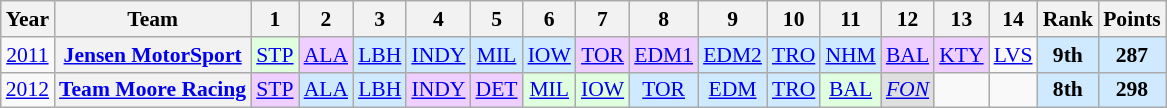<table class="wikitable" style="text-align:center; font-size:90%">
<tr>
<th>Year</th>
<th>Team</th>
<th>1</th>
<th>2</th>
<th>3</th>
<th>4</th>
<th>5</th>
<th>6</th>
<th>7</th>
<th>8</th>
<th>9</th>
<th>10</th>
<th>11</th>
<th>12</th>
<th>13</th>
<th>14</th>
<th>Rank</th>
<th>Points</th>
</tr>
<tr>
<td><a href='#'>2011</a></td>
<th><a href='#'>Jensen MotorSport</a></th>
<td style="background:#DFFFDF;"><a href='#'>STP</a><br></td>
<td style="background:#EFCFFF;"><a href='#'>ALA</a><br></td>
<td style="background:#CFEAFF;"><a href='#'>LBH</a><br></td>
<td style="background:#CFEAFF;"><a href='#'>INDY</a><br></td>
<td style="background:#CFEAFF;"><a href='#'>MIL</a><br></td>
<td style="background:#CFEAFF;"><a href='#'>IOW</a><br></td>
<td style="background:#EFCFFF;"><a href='#'>TOR</a><br></td>
<td style="background:#EFCFFF;"><a href='#'>EDM1</a><br></td>
<td style="background:#CFEAFF;"><a href='#'>EDM2</a><br></td>
<td style="background:#CFEAFF;"><a href='#'>TRO</a><br></td>
<td style="background:#CFEAFF;"><a href='#'>NHM</a><br></td>
<td style="background:#EFCFFF;"><a href='#'>BAL</a><br></td>
<td style="background:#EFCFFF;"><a href='#'>KTY</a><br></td>
<td><a href='#'>LVS</a></td>
<td style="background:#CFEAFF;"><strong>9th</strong></td>
<td style="background:#CFEAFF;"><strong>287</strong></td>
</tr>
<tr>
<td><a href='#'>2012</a></td>
<th><a href='#'>Team Moore Racing</a></th>
<td style="background:#EFCFFF;"><a href='#'>STP</a><br></td>
<td style="background:#CFEAFF;"><a href='#'>ALA</a><br></td>
<td style="background:#CFEAFF;"><a href='#'>LBH</a><br></td>
<td style="background:#EFCFFF;"><a href='#'>INDY</a><br></td>
<td style="background:#EFCFFF;"><a href='#'>DET</a><br></td>
<td style="background:#DFFFDF;"><a href='#'>MIL</a><br></td>
<td style="background:#DFFFDF;"><a href='#'>IOW</a><br></td>
<td style="background:#CFEAFF;"><a href='#'>TOR</a><br></td>
<td style="background:#CFEAFF;"><a href='#'>EDM</a><br></td>
<td style="background:#CFEAFF;"><a href='#'>TRO</a><br></td>
<td style="background:#DFFFDF;"><a href='#'>BAL</a><br></td>
<td style="background:#DFDFDF;"><em><a href='#'>FON</a></em><br></td>
<td></td>
<td></td>
<td style="background:#CFEAFF;"><strong>8th</strong></td>
<td style="background:#CFEAFF;"><strong>298</strong></td>
</tr>
</table>
